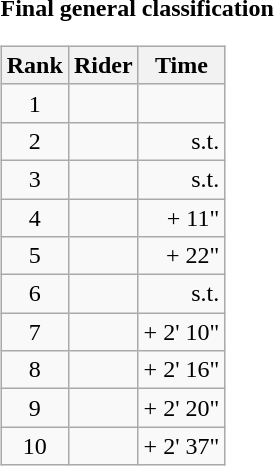<table>
<tr>
<td><strong>Final general classification</strong><br><table class="wikitable">
<tr>
<th scope="col">Rank</th>
<th scope="col">Rider</th>
<th scope="col">Time</th>
</tr>
<tr>
<td style="text-align:center;">1</td>
<td></td>
<td style="text-align:right;"></td>
</tr>
<tr>
<td style="text-align:center;">2</td>
<td></td>
<td style="text-align:right;">s.t.</td>
</tr>
<tr>
<td style="text-align:center;">3</td>
<td></td>
<td style="text-align:right;">s.t.</td>
</tr>
<tr>
<td style="text-align:center;">4</td>
<td></td>
<td style="text-align:right;">+ 11"</td>
</tr>
<tr>
<td style="text-align:center;">5</td>
<td></td>
<td style="text-align:right;">+ 22"</td>
</tr>
<tr>
<td style="text-align:center;">6</td>
<td></td>
<td style="text-align:right;">s.t.</td>
</tr>
<tr>
<td style="text-align:center;">7</td>
<td></td>
<td style="text-align:right;">+ 2' 10"</td>
</tr>
<tr>
<td style="text-align:center;">8</td>
<td></td>
<td style="text-align:right;">+ 2' 16"</td>
</tr>
<tr>
<td style="text-align:center;">9</td>
<td></td>
<td style="text-align:right;">+ 2' 20"</td>
</tr>
<tr>
<td style="text-align:center;">10</td>
<td></td>
<td style="text-align:right;">+ 2' 37"</td>
</tr>
</table>
</td>
</tr>
</table>
